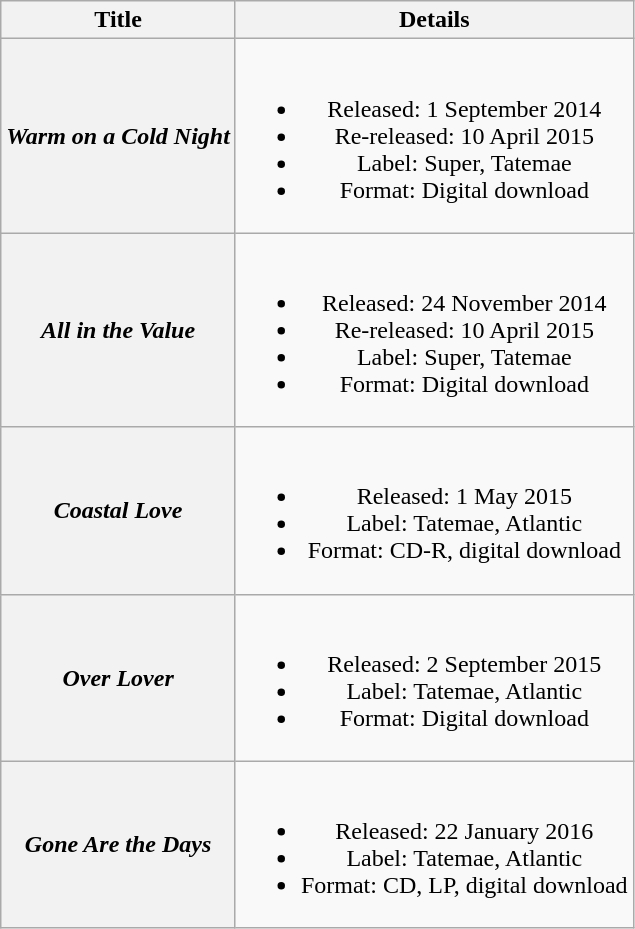<table class="wikitable plainrowheaders" style="text-align:center">
<tr>
<th>Title</th>
<th>Details</th>
</tr>
<tr>
<th scope="row"><em>Warm on a Cold Night</em></th>
<td><br><ul><li>Released: 1 September 2014</li><li>Re-released: 10 April 2015</li><li>Label: Super, Tatemae</li><li>Format: Digital download</li></ul></td>
</tr>
<tr>
<th scope="row"><em>All in the Value</em></th>
<td><br><ul><li>Released: 24 November 2014</li><li>Re-released: 10 April 2015</li><li>Label: Super, Tatemae</li><li>Format: Digital download</li></ul></td>
</tr>
<tr>
<th scope="row"><em>Coastal Love</em></th>
<td><br><ul><li>Released: 1 May 2015</li><li>Label: Tatemae, Atlantic</li><li>Format: CD-R, digital download</li></ul></td>
</tr>
<tr>
<th scope="row"><em>Over Lover</em></th>
<td><br><ul><li>Released: 2 September 2015</li><li>Label: Tatemae, Atlantic</li><li>Format: Digital download</li></ul></td>
</tr>
<tr>
<th scope="row"><em>Gone Are the Days</em></th>
<td><br><ul><li>Released: 22 January 2016</li><li>Label: Tatemae, Atlantic</li><li>Format: CD, LP, digital download</li></ul></td>
</tr>
</table>
